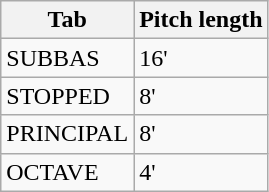<table class="wikitable" style="text-align:left">
<tr>
<th>Tab</th>
<th>Pitch length</th>
</tr>
<tr>
<td>SUBBAS</td>
<td>16'</td>
</tr>
<tr>
<td>STOPPED</td>
<td>8'</td>
</tr>
<tr>
<td>PRINCIPAL</td>
<td>8'</td>
</tr>
<tr>
<td>OCTAVE</td>
<td>4'</td>
</tr>
</table>
